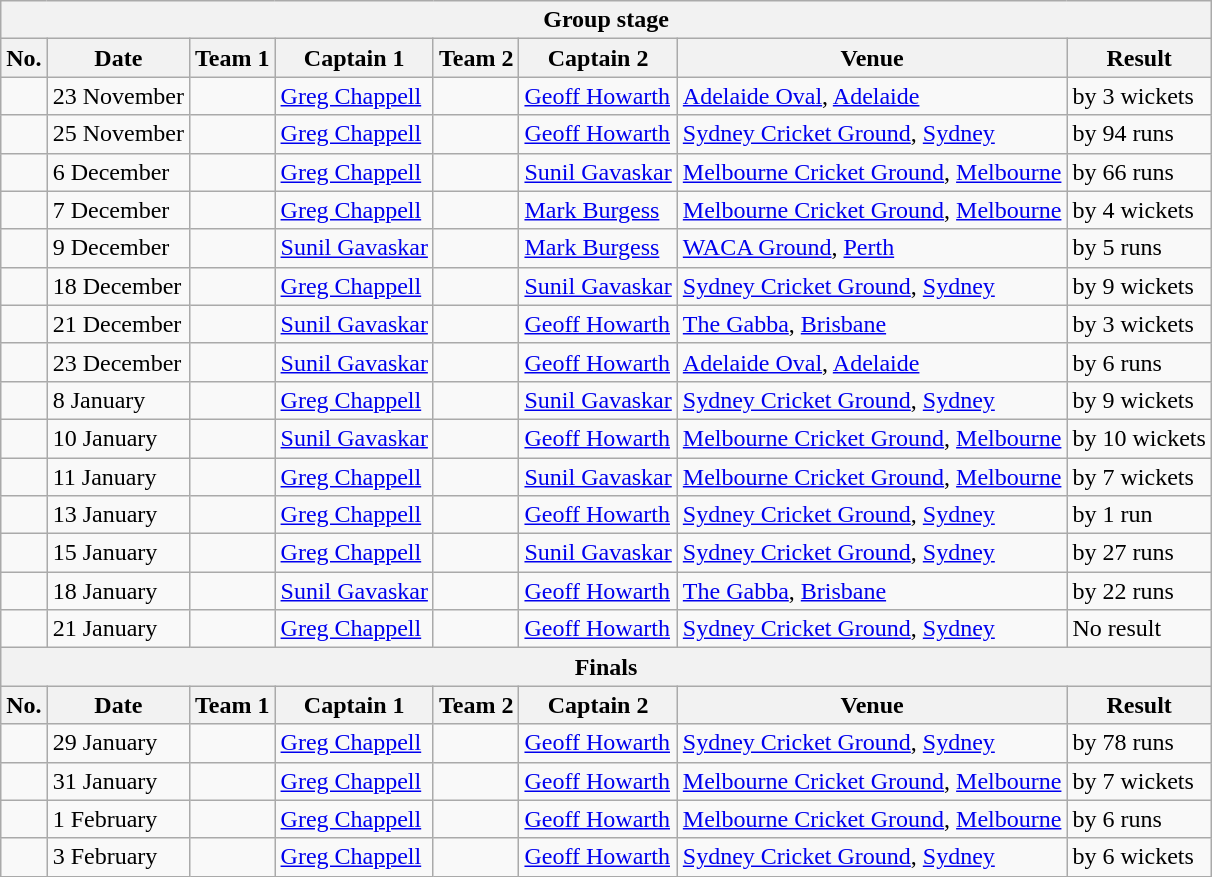<table class="wikitable">
<tr>
<th colspan="9">Group stage</th>
</tr>
<tr>
<th>No.</th>
<th>Date</th>
<th>Team 1</th>
<th>Captain 1</th>
<th>Team 2</th>
<th>Captain 2</th>
<th>Venue</th>
<th>Result</th>
</tr>
<tr>
<td></td>
<td>23 November</td>
<td></td>
<td><a href='#'>Greg Chappell</a></td>
<td></td>
<td><a href='#'>Geoff Howarth</a></td>
<td><a href='#'>Adelaide Oval</a>, <a href='#'>Adelaide</a></td>
<td> by 3 wickets</td>
</tr>
<tr>
<td></td>
<td>25 November</td>
<td></td>
<td><a href='#'>Greg Chappell</a></td>
<td></td>
<td><a href='#'>Geoff Howarth</a></td>
<td><a href='#'>Sydney Cricket Ground</a>, <a href='#'>Sydney</a></td>
<td> by 94 runs</td>
</tr>
<tr>
<td></td>
<td>6 December</td>
<td></td>
<td><a href='#'>Greg Chappell</a></td>
<td></td>
<td><a href='#'>Sunil Gavaskar</a></td>
<td><a href='#'>Melbourne Cricket Ground</a>, <a href='#'>Melbourne</a></td>
<td> by 66 runs</td>
</tr>
<tr>
<td></td>
<td>7 December</td>
<td></td>
<td><a href='#'>Greg Chappell</a></td>
<td></td>
<td><a href='#'>Mark Burgess</a></td>
<td><a href='#'>Melbourne Cricket Ground</a>, <a href='#'>Melbourne</a></td>
<td> by 4 wickets</td>
</tr>
<tr>
<td></td>
<td>9 December</td>
<td></td>
<td><a href='#'>Sunil Gavaskar</a></td>
<td></td>
<td><a href='#'>Mark Burgess</a></td>
<td><a href='#'>WACA Ground</a>, <a href='#'>Perth</a></td>
<td> by 5 runs</td>
</tr>
<tr>
<td></td>
<td>18 December</td>
<td></td>
<td><a href='#'>Greg Chappell</a></td>
<td></td>
<td><a href='#'>Sunil Gavaskar</a></td>
<td><a href='#'>Sydney Cricket Ground</a>, <a href='#'>Sydney</a></td>
<td> by 9 wickets</td>
</tr>
<tr>
<td></td>
<td>21 December</td>
<td></td>
<td><a href='#'>Sunil Gavaskar</a></td>
<td></td>
<td><a href='#'>Geoff Howarth</a></td>
<td><a href='#'>The Gabba</a>, <a href='#'>Brisbane</a></td>
<td> by 3 wickets</td>
</tr>
<tr>
<td></td>
<td>23 December</td>
<td></td>
<td><a href='#'>Sunil Gavaskar</a></td>
<td></td>
<td><a href='#'>Geoff Howarth</a></td>
<td><a href='#'>Adelaide Oval</a>, <a href='#'>Adelaide</a></td>
<td> by 6 runs</td>
</tr>
<tr>
<td></td>
<td>8 January</td>
<td></td>
<td><a href='#'>Greg Chappell</a></td>
<td></td>
<td><a href='#'>Sunil Gavaskar</a></td>
<td><a href='#'>Sydney Cricket Ground</a>, <a href='#'>Sydney</a></td>
<td> by 9 wickets</td>
</tr>
<tr>
<td></td>
<td>10 January</td>
<td></td>
<td><a href='#'>Sunil Gavaskar</a></td>
<td></td>
<td><a href='#'>Geoff Howarth</a></td>
<td><a href='#'>Melbourne Cricket Ground</a>, <a href='#'>Melbourne</a></td>
<td> by 10 wickets</td>
</tr>
<tr>
<td></td>
<td>11 January</td>
<td></td>
<td><a href='#'>Greg Chappell</a></td>
<td></td>
<td><a href='#'>Sunil Gavaskar</a></td>
<td><a href='#'>Melbourne Cricket Ground</a>, <a href='#'>Melbourne</a></td>
<td> by 7 wickets</td>
</tr>
<tr>
<td></td>
<td>13 January</td>
<td></td>
<td><a href='#'>Greg Chappell</a></td>
<td></td>
<td><a href='#'>Geoff Howarth</a></td>
<td><a href='#'>Sydney Cricket Ground</a>, <a href='#'>Sydney</a></td>
<td> by 1 run</td>
</tr>
<tr>
<td></td>
<td>15 January</td>
<td></td>
<td><a href='#'>Greg Chappell</a></td>
<td></td>
<td><a href='#'>Sunil Gavaskar</a></td>
<td><a href='#'>Sydney Cricket Ground</a>, <a href='#'>Sydney</a></td>
<td> by 27 runs</td>
</tr>
<tr>
<td></td>
<td>18 January</td>
<td></td>
<td><a href='#'>Sunil Gavaskar</a></td>
<td></td>
<td><a href='#'>Geoff Howarth</a></td>
<td><a href='#'>The Gabba</a>, <a href='#'>Brisbane</a></td>
<td> by 22 runs</td>
</tr>
<tr>
<td></td>
<td>21 January</td>
<td></td>
<td><a href='#'>Greg Chappell</a></td>
<td></td>
<td><a href='#'>Geoff Howarth</a></td>
<td><a href='#'>Sydney Cricket Ground</a>, <a href='#'>Sydney</a></td>
<td>No result</td>
</tr>
<tr>
<th colspan="9">Finals</th>
</tr>
<tr>
<th>No.</th>
<th>Date</th>
<th>Team 1</th>
<th>Captain 1</th>
<th>Team 2</th>
<th>Captain 2</th>
<th>Venue</th>
<th>Result</th>
</tr>
<tr>
<td></td>
<td>29 January</td>
<td></td>
<td><a href='#'>Greg Chappell</a></td>
<td></td>
<td><a href='#'>Geoff Howarth</a></td>
<td><a href='#'>Sydney Cricket Ground</a>, <a href='#'>Sydney</a></td>
<td> by 78 runs</td>
</tr>
<tr>
<td></td>
<td>31 January</td>
<td></td>
<td><a href='#'>Greg Chappell</a></td>
<td></td>
<td><a href='#'>Geoff Howarth</a></td>
<td><a href='#'>Melbourne Cricket Ground</a>, <a href='#'>Melbourne</a></td>
<td> by 7 wickets</td>
</tr>
<tr>
<td></td>
<td>1 February</td>
<td></td>
<td><a href='#'>Greg Chappell</a></td>
<td></td>
<td><a href='#'>Geoff Howarth</a></td>
<td><a href='#'>Melbourne Cricket Ground</a>, <a href='#'>Melbourne</a></td>
<td> by 6 runs</td>
</tr>
<tr>
<td></td>
<td>3 February</td>
<td></td>
<td><a href='#'>Greg Chappell</a></td>
<td></td>
<td><a href='#'>Geoff Howarth</a></td>
<td><a href='#'>Sydney Cricket Ground</a>, <a href='#'>Sydney</a></td>
<td> by 6 wickets</td>
</tr>
</table>
